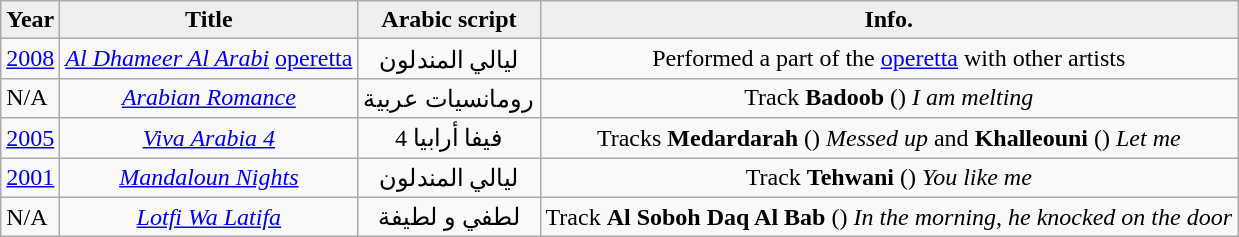<table class="wikitable">
<tr>
<th style="background:#efefef;">Year</th>
<th style="background:#efefef;">Title</th>
<th style="background:#efefef;">Arabic script</th>
<th style="background:#efefef;">Info.</th>
</tr>
<tr>
<td><a href='#'>2008</a></td>
<td style="text-align:center;"><em><a href='#'>Al Dhameer Al Arabi</a></em> <a href='#'>operetta</a></td>
<td style="text-align:center;">ليالي المندلون</td>
<td style="text-align:center;">Performed a part of the <a href='#'>operetta</a> with other artists</td>
</tr>
<tr>
<td>N/A</td>
<td style="text-align:center;"><em><a href='#'>Arabian Romance</a></em></td>
<td style="text-align:center;">رومانسيات عربية</td>
<td style="text-align:center;">Track <strong>Badoob</strong> () <em>I am melting</em></td>
</tr>
<tr>
<td><a href='#'>2005</a></td>
<td style="text-align:center;"><em><a href='#'>Viva Arabia 4</a></em></td>
<td style="text-align:center;">فيفا أرابيا 4</td>
<td style="text-align:center;">Tracks <strong>Medardarah</strong> () <em>Messed up</em> and <strong>Khalleouni</strong> () <em>Let me</em></td>
</tr>
<tr>
<td><a href='#'>2001</a></td>
<td style="text-align:center;"><em><a href='#'>Mandaloun Nights</a></em></td>
<td style="text-align:center;">ليالي المندلون</td>
<td style="text-align:center;">Track <strong>Tehwani</strong> () <em>You like me</em></td>
</tr>
<tr>
<td>N/A</td>
<td style="text-align:center;"><em><a href='#'>Lotfi Wa Latifa</a></em></td>
<td style="text-align:center;">لطفي و لطيفة</td>
<td style="text-align:center;">Track <strong>Al Soboh Daq Al Bab</strong> () <em>In the morning, he knocked on the door</em></td>
</tr>
</table>
